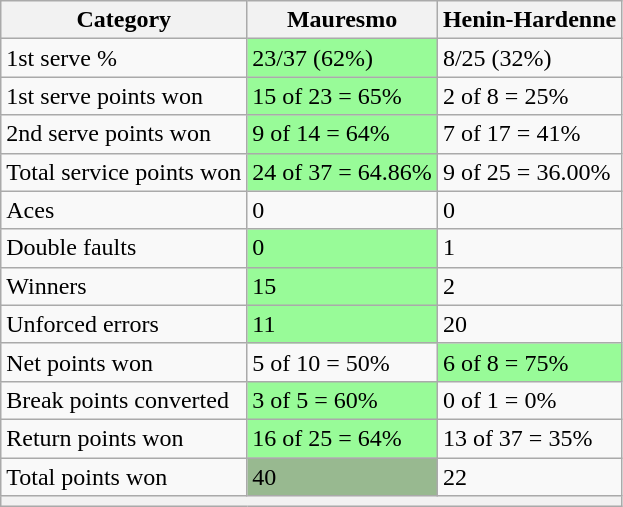<table class="wikitable">
<tr>
<th>Category</th>
<th> Mauresmo</th>
<th> Henin-Hardenne</th>
</tr>
<tr>
<td>1st serve %</td>
<td bgcolor=98FB98>23/37 (62%)</td>
<td>8/25 (32%)</td>
</tr>
<tr>
<td>1st serve points won</td>
<td bgcolor=98FB98>15 of 23 = 65%</td>
<td>2 of 8 = 25%</td>
</tr>
<tr>
<td>2nd serve points won</td>
<td bgcolor=98FB98>9 of 14 = 64%</td>
<td>7 of 17 = 41%</td>
</tr>
<tr>
<td>Total service points won</td>
<td bgcolor=98FB98>24 of 37 = 64.86%</td>
<td>9 of 25 = 36.00%</td>
</tr>
<tr>
<td>Aces</td>
<td>0</td>
<td>0</td>
</tr>
<tr>
<td>Double faults</td>
<td bgcolor=98FB98>0</td>
<td>1</td>
</tr>
<tr>
<td>Winners</td>
<td bgcolor=98FB98>15</td>
<td>2</td>
</tr>
<tr>
<td>Unforced errors</td>
<td bgcolor=98FB98>11</td>
<td>20</td>
</tr>
<tr>
<td>Net points won</td>
<td>5 of 10 = 50%</td>
<td bgcolor=98FB98>6 of 8 = 75%</td>
</tr>
<tr>
<td>Break points converted</td>
<td bgcolor=98FB98>3 of 5 = 60%</td>
<td>0 of 1 = 0%</td>
</tr>
<tr>
<td>Return points won</td>
<td bgcolor=98FB98>16 of 25 = 64%</td>
<td>13 of 37 = 35%</td>
</tr>
<tr>
<td>Total points won</td>
<td bgcolor=98FB989>40</td>
<td>22</td>
</tr>
<tr>
<th colspan=3></th>
</tr>
</table>
